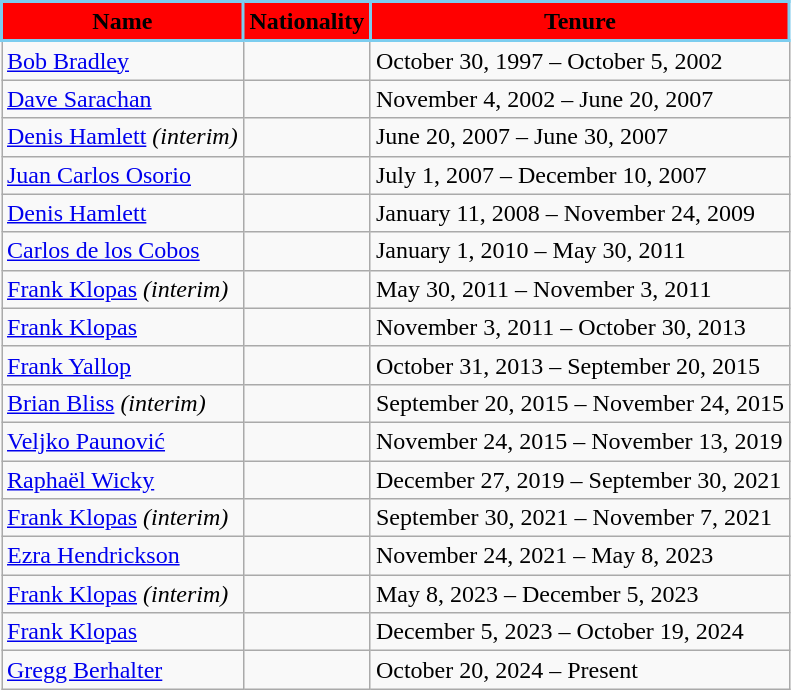<table class="wikitable sortable">
<tr>
<th style="background:#FF0000; color:#000; border:2px solid #7CCDEF;" scope="col">Name</th>
<th style="background:#FF0000; color:#000; border:2px solid #7CCDEF;" scope="col">Nationality</th>
<th style="background:#FF0000; color:#000; border:2px solid #7CCDEF;" scope="col">Tenure</th>
</tr>
<tr>
<td><a href='#'>Bob Bradley</a></td>
<td></td>
<td>October 30, 1997 – October 5, 2002</td>
</tr>
<tr>
<td><a href='#'>Dave Sarachan</a></td>
<td></td>
<td>November 4, 2002 – June 20, 2007</td>
</tr>
<tr>
<td><a href='#'>Denis Hamlett</a> <em>(interim)</em></td>
<td></td>
<td>June 20, 2007 – June 30, 2007</td>
</tr>
<tr>
<td><a href='#'>Juan Carlos Osorio</a></td>
<td></td>
<td>July 1, 2007 – December 10, 2007</td>
</tr>
<tr>
<td><a href='#'>Denis Hamlett</a></td>
<td></td>
<td>January 11, 2008 – November 24, 2009</td>
</tr>
<tr>
<td><a href='#'>Carlos de los Cobos</a></td>
<td></td>
<td>January 1, 2010 – May 30, 2011</td>
</tr>
<tr>
<td><a href='#'>Frank Klopas</a> <em>(interim)</em></td>
<td></td>
<td>May 30, 2011 – November 3, 2011</td>
</tr>
<tr>
<td><a href='#'>Frank Klopas</a></td>
<td></td>
<td>November 3, 2011 – October 30, 2013</td>
</tr>
<tr>
<td><a href='#'>Frank Yallop</a></td>
<td></td>
<td>October 31, 2013 – September 20, 2015</td>
</tr>
<tr>
<td><a href='#'>Brian Bliss</a> <em>(interim)</em></td>
<td></td>
<td>September 20, 2015 – November 24, 2015</td>
</tr>
<tr>
<td><a href='#'>Veljko Paunović</a></td>
<td></td>
<td>November 24, 2015 – November 13, 2019</td>
</tr>
<tr>
<td><a href='#'>Raphaël Wicky</a></td>
<td></td>
<td>December 27, 2019 – September 30, 2021</td>
</tr>
<tr>
<td><a href='#'>Frank Klopas</a> <em>(interim)</em></td>
<td></td>
<td>September 30, 2021 – November 7, 2021</td>
</tr>
<tr>
<td><a href='#'>Ezra Hendrickson</a></td>
<td></td>
<td>November 24, 2021 – May 8, 2023</td>
</tr>
<tr>
<td><a href='#'>Frank Klopas</a> <em>(interim)</em></td>
<td></td>
<td>May 8, 2023 – December 5, 2023</td>
</tr>
<tr>
<td><a href='#'>Frank Klopas</a></td>
<td></td>
<td>December 5, 2023 – October 19, 2024</td>
</tr>
<tr>
<td><a href='#'>Gregg Berhalter</a></td>
<td></td>
<td>October 20, 2024 – Present</td>
</tr>
</table>
